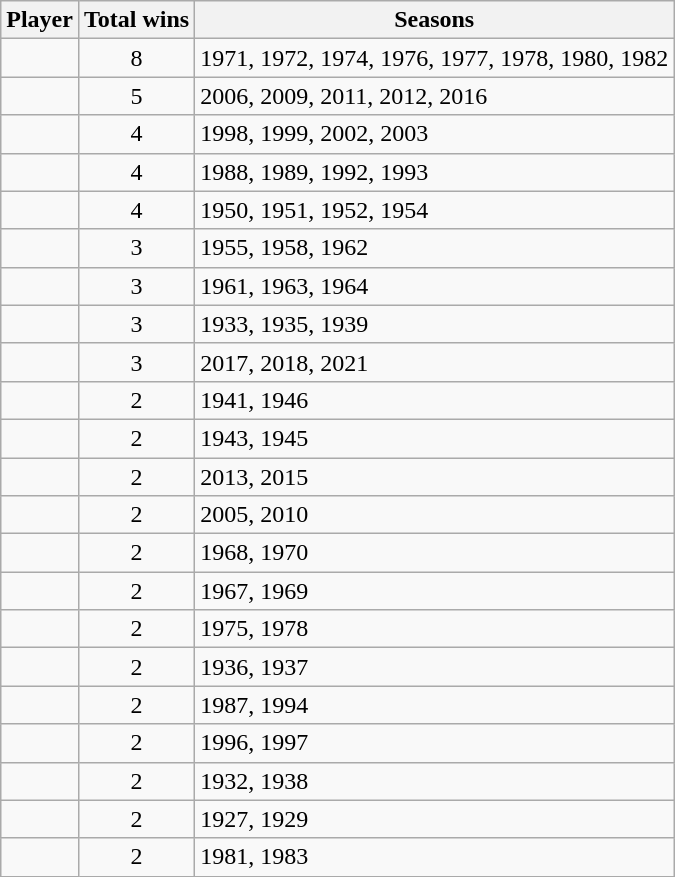<table class="wikitable sortable">
<tr>
<th>Player</th>
<th>Total wins</th>
<th>Seasons</th>
</tr>
<tr>
<td></td>
<td align="center">8</td>
<td>1971, 1972, 1974, 1976, 1977, 1978, 1980, 1982</td>
</tr>
<tr>
<td></td>
<td align="center">5</td>
<td>2006, 2009, 2011, 2012, 2016</td>
</tr>
<tr>
<td></td>
<td align="center">4</td>
<td>1998, 1999, 2002, 2003</td>
</tr>
<tr>
<td></td>
<td align="center">4</td>
<td>1988, 1989, 1992, 1993</td>
</tr>
<tr>
<td></td>
<td align="center">4</td>
<td>1950, 1951, 1952, 1954</td>
</tr>
<tr>
<td></td>
<td align="center">3</td>
<td>1955, 1958, 1962</td>
</tr>
<tr>
<td></td>
<td align="center">3</td>
<td>1961, 1963, 1964</td>
</tr>
<tr>
<td></td>
<td align="center">3</td>
<td>1933, 1935, 1939</td>
</tr>
<tr>
<td></td>
<td align="center">3</td>
<td>2017, 2018, 2021</td>
</tr>
<tr>
<td></td>
<td align="center">2</td>
<td>1941, 1946</td>
</tr>
<tr>
<td></td>
<td align="center">2</td>
<td>1943, 1945</td>
</tr>
<tr>
<td></td>
<td align="center">2</td>
<td>2013, 2015</td>
</tr>
<tr>
<td></td>
<td align="center">2</td>
<td>2005, 2010</td>
</tr>
<tr>
<td></td>
<td align="center">2</td>
<td>1968, 1970</td>
</tr>
<tr>
<td></td>
<td align="center">2</td>
<td>1967, 1969</td>
</tr>
<tr>
<td></td>
<td align="center">2</td>
<td>1975, 1978</td>
</tr>
<tr>
<td></td>
<td align="center">2</td>
<td>1936, 1937</td>
</tr>
<tr>
<td></td>
<td align="center">2</td>
<td>1987, 1994</td>
</tr>
<tr>
<td></td>
<td align="center">2</td>
<td>1996, 1997</td>
</tr>
<tr>
<td></td>
<td align="center">2</td>
<td>1932, 1938</td>
</tr>
<tr>
<td></td>
<td align="center">2</td>
<td>1927, 1929</td>
</tr>
<tr>
<td></td>
<td align="center">2</td>
<td>1981, 1983</td>
</tr>
</table>
